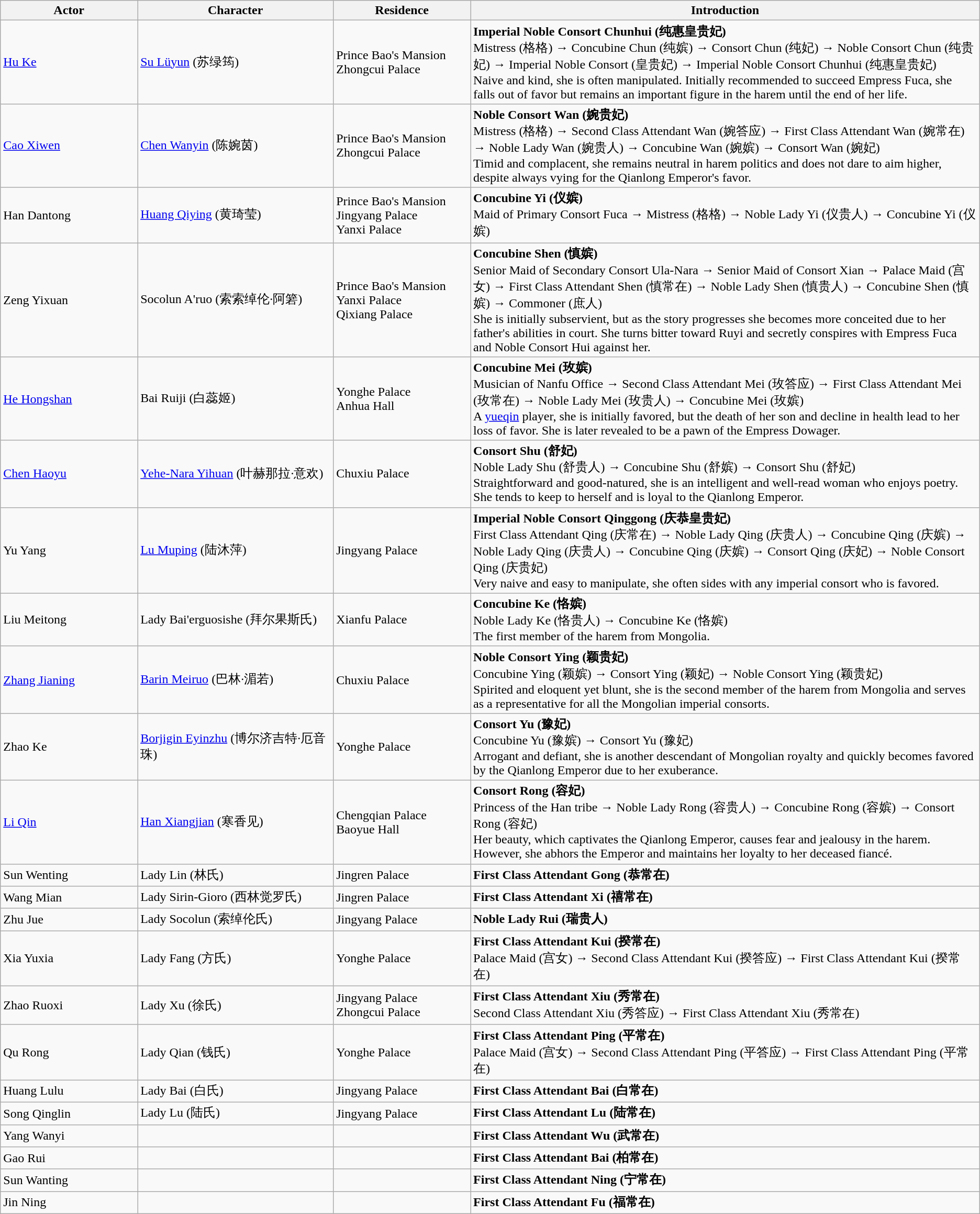<table class="wikitable">
<tr>
<th style="width:14%">Actor</th>
<th style="width:20%">Character</th>
<th style="width:14%">Residence</th>
<th>Introduction</th>
</tr>
<tr>
<td><a href='#'>Hu Ke</a></td>
<td><a href='#'>Su Lüyun</a> (苏绿筠)</td>
<td>Prince Bao's Mansion<br>Zhongcui Palace</td>
<td><strong>Imperial Noble Consort Chunhui (纯惠皇贵妃)</strong><br>Mistress (格格) → Concubine Chun (纯嫔) → Consort Chun (纯妃) → Noble Consort Chun (纯贵妃) → Imperial Noble Consort (皇贵妃) → Imperial Noble Consort Chunhui (纯惠皇贵妃)<br>Naive and kind, she is often manipulated. Initially recommended to succeed Empress Fuca, she falls out of favor but remains an important figure in the harem until the end of her life.</td>
</tr>
<tr>
<td><a href='#'>Cao Xiwen</a></td>
<td><a href='#'>Chen Wanyin</a> (陈婉茵)</td>
<td>Prince Bao's Mansion<br>Zhongcui Palace</td>
<td><strong>Noble Consort Wan (婉贵妃)</strong><br>Mistress (格格) → Second Class Attendant Wan (婉答应) → First Class Attendant Wan (婉常在) → Noble Lady Wan (婉贵人) → Concubine Wan (婉嫔) → Consort Wan (婉妃)<br>Timid and complacent, she remains neutral in harem politics and does not dare to aim higher, despite always vying for the Qianlong Emperor's favor.</td>
</tr>
<tr>
<td>Han Dantong</td>
<td><a href='#'>Huang Qiying</a> (黄琦莹)</td>
<td>Prince Bao's Mansion<br>Jingyang Palace<br>Yanxi Palace</td>
<td><strong>Concubine Yi (仪嫔)</strong><br>Maid of Primary Consort Fuca → Mistress (格格) → Noble Lady Yi (仪贵人) → Concubine Yi (仪嫔)</td>
</tr>
<tr>
<td>Zeng Yixuan</td>
<td>Socolun A'ruo (索索绰伦·阿箬)</td>
<td>Prince Bao's Mansion<br>Yanxi Palace<br>Qixiang Palace</td>
<td><strong>Concubine Shen (慎嫔)</strong><br>Senior Maid of Secondary Consort Ula-Nara → Senior Maid of Consort Xian → Palace Maid (宫女) → First Class Attendant Shen (慎常在) → Noble Lady Shen (慎贵人) → Concubine Shen (慎嫔) → Commoner (庶人)<br>She is initially subservient, but as the story progresses she becomes more conceited due to her father's abilities in court. She turns bitter toward Ruyi and secretly conspires with Empress Fuca and Noble Consort Hui against her.</td>
</tr>
<tr>
<td><a href='#'>He Hongshan</a></td>
<td>Bai Ruiji (白蕊姬)</td>
<td>Yonghe Palace<br>Anhua Hall</td>
<td><strong>Concubine Mei (玫嫔)</strong><br>Musician of Nanfu Office → Second Class Attendant Mei (玫答应) → First Class Attendant Mei (玫常在) → Noble Lady Mei (玫贵人) → Concubine Mei (玫嫔)<br>A <a href='#'>yueqin</a> player, she is initially favored, but the death of her son and decline in health lead to her loss of favor. She is later revealed to be a pawn of the Empress Dowager.</td>
</tr>
<tr>
<td><a href='#'>Chen Haoyu</a></td>
<td><a href='#'>Yehe-Nara Yihuan</a> (叶赫那拉·意欢)</td>
<td>Chuxiu Palace</td>
<td><strong>Consort Shu (舒妃)</strong><br>Noble Lady Shu (舒贵人) → Concubine Shu (舒嫔) → Consort Shu (舒妃)<br>Straightforward and good-natured, she is an intelligent and well-read woman who enjoys poetry. She tends to keep to herself and is loyal to the Qianlong Emperor.</td>
</tr>
<tr>
<td>Yu Yang</td>
<td><a href='#'>Lu Muping</a> (陆沐萍)</td>
<td>Jingyang Palace</td>
<td><strong>Imperial Noble Consort Qinggong (庆恭皇贵妃)</strong><br>First Class Attendant Qing (庆常在) → Noble Lady Qing (庆贵人) → Concubine Qing (庆嫔) → Noble Lady Qing (庆贵人) → Concubine Qing (庆嫔) → Consort Qing (庆妃) → Noble Consort Qing (庆贵妃)<br>Very naive and easy to manipulate, she often sides with any imperial consort who is favored.</td>
</tr>
<tr>
<td>Liu Meitong</td>
<td>Lady Bai'erguosishe (拜尔果斯氏)</td>
<td>Xianfu Palace</td>
<td><strong>Concubine Ke (恪嫔)</strong><br>Noble Lady Ke (恪贵人) → Concubine Ke (恪嫔)<br>The first member of the harem from Mongolia.</td>
</tr>
<tr>
<td><a href='#'>Zhang Jianing</a></td>
<td><a href='#'>Barin Meiruo</a> (巴林·湄若)</td>
<td>Chuxiu Palace</td>
<td><strong>Noble Consort Ying (颖贵妃)</strong><br>Concubine Ying (颖嫔) → Consort Ying (颖妃) → Noble Consort Ying (颖贵妃)<br>Spirited and eloquent yet blunt, she is the second member of the harem from Mongolia and serves as a representative for all the Mongolian imperial consorts.</td>
</tr>
<tr>
<td>Zhao Ke</td>
<td><a href='#'>Borjigin Eyinzhu</a> (博尔济吉特·厄音珠)</td>
<td>Yonghe Palace</td>
<td><strong>Consort Yu (豫妃)</strong><br>Concubine Yu (豫嫔) → Consort Yu (豫妃)<br>Arrogant and defiant, she is another descendant of Mongolian royalty and quickly becomes favored by the Qianlong Emperor due to her exuberance.</td>
</tr>
<tr>
<td><a href='#'>Li Qin</a></td>
<td><a href='#'>Han Xiangjian</a> (寒香见)</td>
<td>Chengqian Palace<br>Baoyue Hall</td>
<td><strong>Consort Rong (容妃)</strong><br>Princess of the Han tribe → Noble Lady Rong (容贵人) → Concubine Rong (容嫔) → Consort Rong (容妃)<br>Her beauty, which captivates the Qianlong Emperor, causes fear and jealousy in the harem. However, she abhors the Emperor and maintains her loyalty to her deceased fiancé.</td>
</tr>
<tr>
<td>Sun Wenting</td>
<td>Lady Lin (林氏)</td>
<td>Jingren Palace</td>
<td><strong>First Class Attendant Gong (恭常在)</strong></td>
</tr>
<tr>
<td>Wang Mian</td>
<td>Lady Sirin-Gioro (西林觉罗氏)</td>
<td>Jingren Palace</td>
<td><strong>First Class Attendant Xi (禧常在)</strong></td>
</tr>
<tr>
<td>Zhu Jue</td>
<td>Lady Socolun (索绰伦氏)</td>
<td>Jingyang Palace</td>
<td><strong>Noble Lady Rui (瑞贵人)</strong></td>
</tr>
<tr>
<td>Xia Yuxia</td>
<td>Lady Fang (方氏)</td>
<td>Yonghe Palace</td>
<td><strong>First Class Attendant Kui (揆常在)</strong><br>Palace Maid (宫女) → Second Class Attendant Kui (揆答应) → First Class Attendant Kui (揆常在)</td>
</tr>
<tr>
<td>Zhao Ruoxi</td>
<td>Lady Xu (徐氏)</td>
<td>Jingyang Palace<br>Zhongcui Palace</td>
<td><strong>First Class Attendant Xiu (秀常在)</strong><br>Second Class Attendant Xiu (秀答应) → First Class Attendant Xiu (秀常在)</td>
</tr>
<tr>
<td>Qu Rong</td>
<td>Lady Qian (钱氏)</td>
<td>Yonghe Palace</td>
<td><strong>First Class Attendant Ping (平常在)</strong><br>Palace Maid (宫女) → Second Class Attendant Ping (平答应) → First Class Attendant Ping (平常在)</td>
</tr>
<tr>
<td>Huang Lulu</td>
<td>Lady Bai (白氏)</td>
<td>Jingyang Palace</td>
<td><strong>First Class Attendant Bai (白常在)</strong></td>
</tr>
<tr>
<td>Song Qinglin</td>
<td>Lady Lu (陆氏)</td>
<td>Jingyang Palace</td>
<td><strong>First Class Attendant Lu (陆常在)</strong></td>
</tr>
<tr>
<td>Yang Wanyi</td>
<td></td>
<td></td>
<td><strong>First Class Attendant Wu (武常在)</strong></td>
</tr>
<tr>
<td>Gao Rui</td>
<td></td>
<td></td>
<td><strong>First Class Attendant Bai (柏常在)</strong></td>
</tr>
<tr>
<td>Sun Wanting</td>
<td></td>
<td></td>
<td><strong>First Class Attendant Ning (宁常在)</strong></td>
</tr>
<tr>
<td>Jin Ning</td>
<td></td>
<td></td>
<td><strong>First Class Attendant Fu (福常在)</strong></td>
</tr>
</table>
